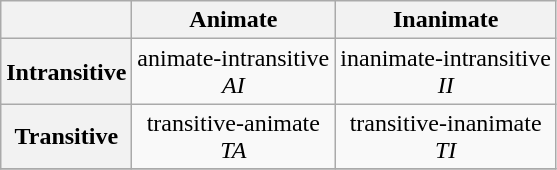<table class="wikitable" style="text-align:center">
<tr>
<th></th>
<th>Animate</th>
<th>Inanimate</th>
</tr>
<tr>
<th>Intransitive</th>
<td>animate-intransitive <br> <em>AI</em> <br></td>
<td>inanimate-intransitive <br> <em>II</em> <br></td>
</tr>
<tr>
<th>Transitive</th>
<td>transitive-animate <br> <em>TA</em> <br></td>
<td>transitive-inanimate <br> <em>TI</em> <br></td>
</tr>
<tr>
</tr>
</table>
